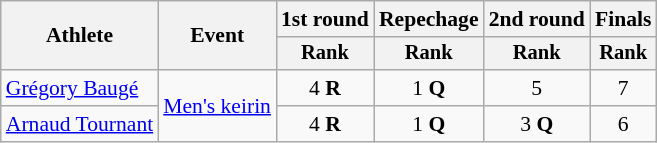<table class=wikitable style="font-size:90%">
<tr>
<th rowspan="2">Athlete</th>
<th rowspan="2">Event</th>
<th>1st round</th>
<th>Repechage</th>
<th>2nd round</th>
<th>Finals</th>
</tr>
<tr style="font-size:95%">
<th>Rank</th>
<th>Rank</th>
<th>Rank</th>
<th>Rank</th>
</tr>
<tr align=center>
<td align=left><a href='#'>Grégory Baugé</a></td>
<td align=left rowspan=2><a href='#'>Men's keirin</a></td>
<td>4 <strong>R</strong></td>
<td>1 <strong>Q</strong></td>
<td>5</td>
<td>7</td>
</tr>
<tr align=center>
<td align=left><a href='#'>Arnaud Tournant</a></td>
<td>4 <strong>R</strong></td>
<td>1 <strong>Q</strong></td>
<td>3 <strong>Q</strong></td>
<td>6</td>
</tr>
</table>
